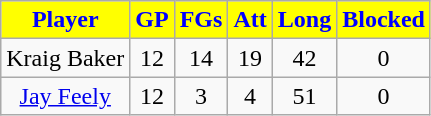<table class="wikitable" style="text-align:center;">
<tr>
<th style="background:yellow; color:blue;">Player</th>
<th style="background:yellow; color:blue;">GP</th>
<th style="background:yellow; color:blue;">FGs</th>
<th style="background:yellow; color:blue;">Att</th>
<th style="background:yellow; color:blue;">Long</th>
<th style="background:yellow; color:blue;">Blocked</th>
</tr>
<tr>
<td>Kraig Baker</td>
<td>12</td>
<td>14</td>
<td>19</td>
<td>42</td>
<td>0</td>
</tr>
<tr>
<td><a href='#'>Jay Feely</a></td>
<td>12</td>
<td>3</td>
<td>4</td>
<td>51</td>
<td>0</td>
</tr>
</table>
